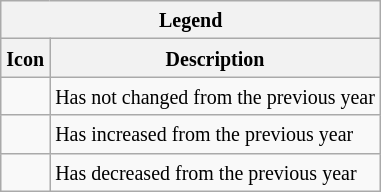<table class="wikitable">
<tr>
<th colspan="2"><small>Legend</small></th>
</tr>
<tr>
<th><small> Icon</small></th>
<th><small> Description</small></th>
</tr>
<tr>
<td></td>
<td><small>Has not changed from the previous year</small></td>
</tr>
<tr>
<td></td>
<td><small>Has increased from the previous year</small></td>
</tr>
<tr>
<td></td>
<td><small>Has decreased from the previous year</small></td>
</tr>
</table>
